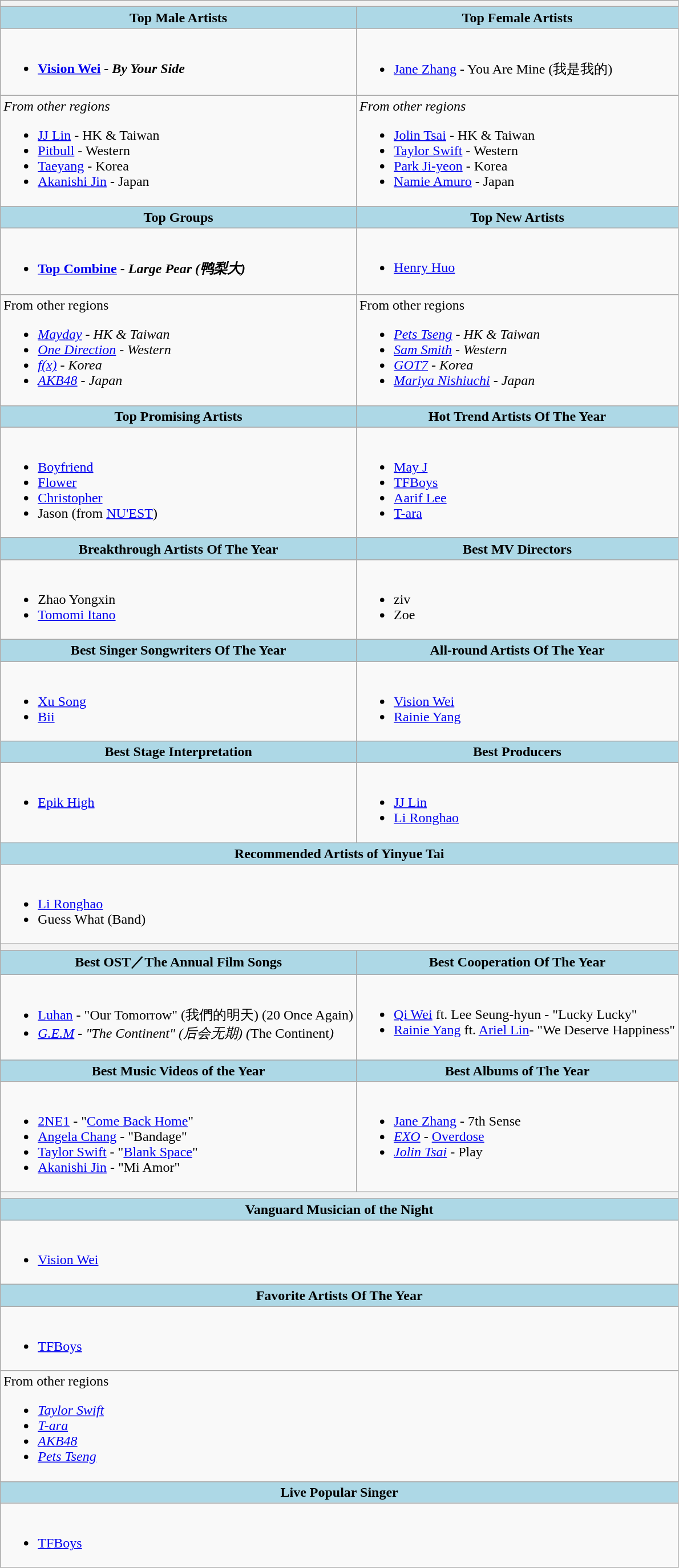<table class="wikitable" style="width=">
<tr>
<th colspan="2"></th>
</tr>
<tr>
<th style="background:lightblue;">Top Male Artists</th>
<th style="background:lightblue;">Top Female Artists</th>
</tr>
<tr>
<td valign="top"><br><ul><li><strong><a href='#'>Vision Wei</a> - <em>By Your Side<strong><em></li></ul></td>
<td valign="top"><br><ul><li></strong><a href='#'>Jane Zhang</a> - </em>You Are Mine (我是我的)</em></strong></li></ul></td>
</tr>
<tr>
<td><em>From other regions</em><br><ul><li><a href='#'>JJ Lin</a> - HK & Taiwan</li><li><a href='#'>Pitbull</a> - Western</li><li><a href='#'>Taeyang</a> - Korea</li><li><a href='#'>Akanishi Jin</a> - Japan</li></ul></td>
<td><em>From other regions</em><br><ul><li><a href='#'>Jolin Tsai</a> - HK & Taiwan</li><li><a href='#'>Taylor Swift</a> - Western</li><li><a href='#'>Park Ji-yeon</a> - Korea</li><li><a href='#'>Namie Amuro</a> - Japan</li></ul></td>
</tr>
<tr>
<th style="background:lightblue;">Top Groups</th>
<th style="background:lightblue;">Top New Artists</th>
</tr>
<tr>
<td valign="top"><br><ul><li><strong><a href='#'>Top Combine</a> - <em>Large Pear (鸭梨大)<strong><em></li></ul></td>
<td valign="top"><br><ul><li></strong><a href='#'>Henry Huo</a><strong></li></ul></td>
</tr>
<tr>
<td></em>From other regions<em><br><ul><li><a href='#'>Mayday</a> - HK & Taiwan</li><li><a href='#'>One Direction</a> - Western</li><li><a href='#'>f(x)</a> - Korea</li><li><a href='#'>AKB48</a> - Japan</li></ul></td>
<td></em>From other regions<em><br><ul><li><a href='#'>Pets Tseng</a> - HK & Taiwan</li><li><a href='#'>Sam Smith</a> - Western</li><li><a href='#'>GOT7</a> - Korea</li><li><a href='#'>Mariya Nishiuchi</a> - Japan</li></ul></td>
</tr>
<tr>
<th style="background:lightblue;">Top Promising Artists</th>
<th style="background:lightblue;">Hot Trend Artists Of The Year</th>
</tr>
<tr>
<td valign="top"><br><ul><li><a href='#'>Boyfriend</a></li><li><a href='#'>Flower</a></li><li><a href='#'>Christopher</a></li><li>Jason (from <a href='#'>NU'EST</a>)</li></ul></td>
<td valign="top"><br><ul><li><a href='#'>May J</a></li><li><a href='#'>TFBoys</a></li><li><a href='#'>Aarif Lee</a></li><li><a href='#'>T-ara</a></li></ul></td>
</tr>
<tr>
<th style="background:lightblue;">Breakthrough Artists Of The Year</th>
<th style="background:lightblue;">Best MV Directors</th>
</tr>
<tr>
<td valign="top"><br><ul><li>Zhao Yongxin</li><li><a href='#'>Tomomi Itano</a></li></ul></td>
<td valign="top"><br><ul><li>ziv</li><li>Zoe</li></ul></td>
</tr>
<tr>
<th style="background:lightblue;">Best Singer Songwriters Of The Year</th>
<th style="background:lightblue;">All-round Artists Of The Year</th>
</tr>
<tr>
<td valign="top"><br><ul><li><a href='#'>Xu Song</a></li><li><a href='#'>Bii</a></li></ul></td>
<td valign="top"><br><ul><li><a href='#'>Vision Wei</a></li><li><a href='#'>Rainie Yang</a></li></ul></td>
</tr>
<tr>
<th style="background:lightblue;">Best Stage Interpretation</th>
<th style="background:lightblue;">Best Producers</th>
</tr>
<tr>
<td valign="top"><br><ul><li><a href='#'>Epik High</a></li></ul></td>
<td valign="top"><br><ul><li><a href='#'>JJ Lin</a></li><li><a href='#'>Li Ronghao</a></li></ul></td>
</tr>
<tr>
<th colspan="2" style="background:lightblue;">Recommended Artists of Yinyue Tai</th>
</tr>
<tr>
<td colspan="2" valign="top"><br><ul><li><a href='#'>Li Ronghao</a></li><li>Guess What (Band)</li></ul></td>
</tr>
<tr>
<th colspan="2"></th>
</tr>
<tr>
<th style="background:lightblue;">Best OST／The Annual Film Songs</th>
<th style="background:lightblue;">Best Cooperation Of The Year</th>
</tr>
<tr>
<td valign="top"><br><ul><li><a href='#'>Luhan</a> - "Our Tomorrow" (我們的明天) </em>(20 Once Again)<em></li><li><a href='#'>G.E.M</a> - "The Continent" (后会无期) (</em>The Continent<em>)</li></ul></td>
<td valign="top"><br><ul><li><a href='#'>Qi Wei</a> ft. Lee Seung-hyun - "Lucky Lucky"</li><li><a href='#'>Rainie Yang</a> ft. <a href='#'>Ariel Lin</a>- "We Deserve Happiness"</li></ul></td>
</tr>
<tr>
<th style="background:lightblue;">Best Music Videos of the Year</th>
<th style="background:lightblue;">Best Albums of The Year</th>
</tr>
<tr>
<td valign="top"><br><ul><li><a href='#'>2NE1</a> - "<a href='#'>Come Back Home</a>"</li><li><a href='#'>Angela Chang</a> - "Bandage"</li><li><a href='#'>Taylor Swift</a> - "<a href='#'>Blank Space</a>"</li><li><a href='#'>Akanishi Jin</a> - "Mi Amor"</li></ul></td>
<td valign="top"><br><ul><li><a href='#'>Jane Zhang</a> - </em>7th Sense<em></li><li><a href='#'>EXO</a> - </em><a href='#'>Overdose</a><em></li><li><a href='#'>Jolin Tsai</a> - </em>Play<em></li></ul></td>
</tr>
<tr>
<th colspan="2"></th>
</tr>
<tr>
<th colspan="2" style="background:lightblue;">Vanguard Musician of the Night</th>
</tr>
<tr>
<td colspan="2"><br><ul><li><a href='#'>Vision Wei</a></li></ul></td>
</tr>
<tr>
<th colspan="2" style="background:lightblue;">Favorite Artists Of The Year</th>
</tr>
<tr>
<td colspan="2"><br><ul><li><a href='#'>TFBoys</a></li></ul></td>
</tr>
<tr>
<td colspan="2"></em>From other regions<em><br><ul><li><a href='#'>Taylor Swift</a></li><li><a href='#'>T-ara</a></li><li><a href='#'>AKB48</a></li><li><a href='#'>Pets Tseng</a></li></ul></td>
</tr>
<tr>
<th colspan="2" style="background:lightblue;">Live Popular Singer</th>
</tr>
<tr>
<td colspan="2"><br><ul><li><a href='#'>TFBoys</a></li></ul></td>
</tr>
</table>
